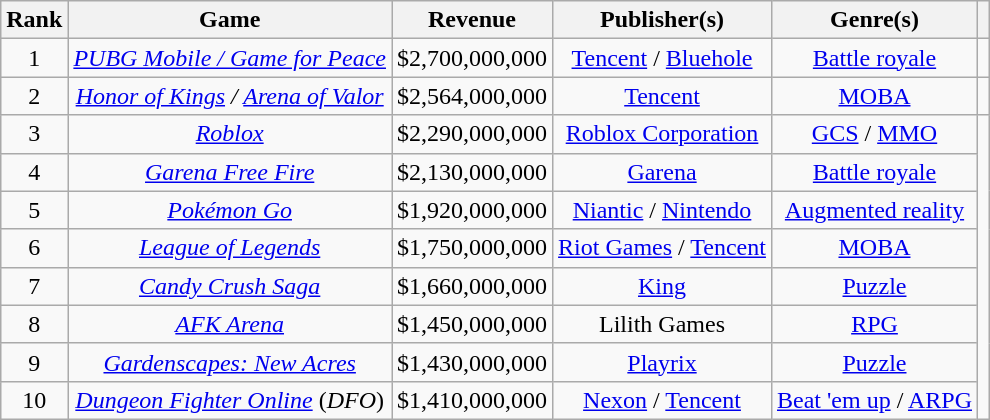<table class="wikitable sortable" style="text-align:center">
<tr>
<th>Rank</th>
<th>Game</th>
<th>Revenue</th>
<th>Publisher(s)</th>
<th>Genre(s)</th>
<th class="unsortable"></th>
</tr>
<tr>
<td>1</td>
<td><em><a href='#'>PUBG Mobile / Game for Peace</a></em></td>
<td>$2,700,000,000</td>
<td><a href='#'>Tencent</a> / <a href='#'>Bluehole</a></td>
<td><a href='#'>Battle royale</a></td>
<td></td>
</tr>
<tr>
<td>2</td>
<td><em><a href='#'>Honor of Kings</a> / <a href='#'>Arena of Valor</a></em></td>
<td>$2,564,000,000</td>
<td><a href='#'>Tencent</a></td>
<td><a href='#'>MOBA</a></td>
<td></td>
</tr>
<tr>
<td>3</td>
<td><em><a href='#'>Roblox</a></em></td>
<td>$2,290,000,000</td>
<td><a href='#'>Roblox Corporation</a></td>
<td><a href='#'>GCS</a> / <a href='#'>MMO</a></td>
<td rowspan="8"></td>
</tr>
<tr>
<td>4</td>
<td><em><a href='#'>Garena Free Fire</a></em></td>
<td>$2,130,000,000</td>
<td><a href='#'>Garena</a></td>
<td><a href='#'>Battle royale</a></td>
</tr>
<tr>
<td>5</td>
<td><em><a href='#'>Pokémon Go</a></em></td>
<td>$1,920,000,000</td>
<td><a href='#'>Niantic</a> / <a href='#'>Nintendo</a></td>
<td><a href='#'>Augmented reality</a></td>
</tr>
<tr>
<td>6</td>
<td><em><a href='#'>League of Legends</a></em></td>
<td>$1,750,000,000</td>
<td><a href='#'>Riot Games</a> / <a href='#'>Tencent</a></td>
<td><a href='#'>MOBA</a></td>
</tr>
<tr>
<td>7</td>
<td><em><a href='#'>Candy Crush Saga</a></em></td>
<td>$1,660,000,000</td>
<td><a href='#'>King</a> </td>
<td><a href='#'>Puzzle</a></td>
</tr>
<tr>
<td>8</td>
<td><em><a href='#'>AFK Arena</a></em></td>
<td>$1,450,000,000</td>
<td>Lilith Games</td>
<td><a href='#'>RPG</a></td>
</tr>
<tr>
<td>9</td>
<td><em><a href='#'>Gardenscapes: New Acres</a></em></td>
<td>$1,430,000,000</td>
<td><a href='#'>Playrix</a></td>
<td><a href='#'>Puzzle</a></td>
</tr>
<tr>
<td>10</td>
<td><em><a href='#'>Dungeon Fighter Online</a></em> (<em>DFO</em>)</td>
<td>$1,410,000,000</td>
<td><a href='#'>Nexon</a> / <a href='#'>Tencent</a></td>
<td><a href='#'>Beat 'em up</a> / <a href='#'>ARPG</a></td>
</tr>
</table>
